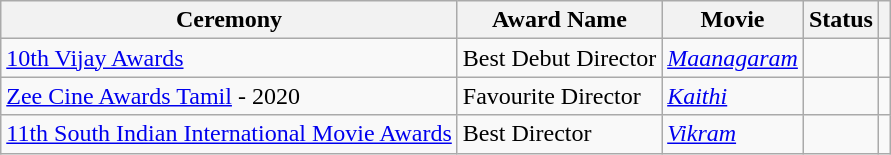<table class="wikitable sortable">
<tr>
<th scope="col">Ceremony</th>
<th scope="col">Award Name</th>
<th scope="col">Movie</th>
<th scope="col">Status</th>
<th scope="col" class="unsortable"></th>
</tr>
<tr>
<td><a href='#'>10th Vijay Awards</a></td>
<td>Best Debut Director</td>
<td><em><a href='#'>Maanagaram</a></em></td>
<td></td>
<td></td>
</tr>
<tr>
<td><a href='#'>Zee Cine Awards Tamil</a> - 2020</td>
<td>Favourite Director</td>
<td><em><a href='#'>Kaithi</a></em></td>
<td></td>
<td></td>
</tr>
<tr>
<td><a href='#'>11th South Indian International Movie Awards</a></td>
<td>Best Director</td>
<td><a href='#'><em>Vikram</em></a></td>
<td></td>
<td></td>
</tr>
</table>
